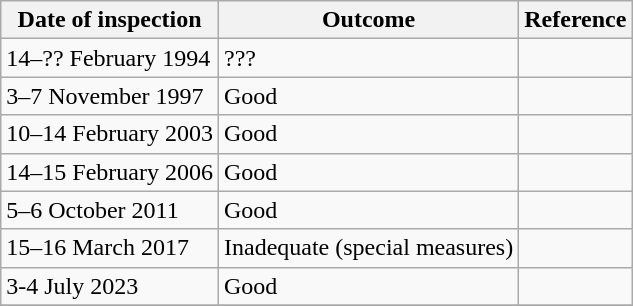<table class="wikitable">
<tr>
<th>Date of inspection</th>
<th>Outcome</th>
<th>Reference</th>
</tr>
<tr>
<td>14–?? February 1994</td>
<td>???</td>
<td> </td>
</tr>
<tr>
<td>3–7 November 1997</td>
<td>Good</td>
<td></td>
</tr>
<tr>
<td>10–14 February 2003</td>
<td>Good</td>
<td></td>
</tr>
<tr>
<td>14–15 February 2006</td>
<td>Good</td>
<td></td>
</tr>
<tr>
<td>5–6 October 2011</td>
<td>Good</td>
<td></td>
</tr>
<tr>
<td>15–16 March 2017</td>
<td>Inadequate (special measures)</td>
<td></td>
</tr>
<tr>
<td>3-4 July 2023</td>
<td>Good</td>
<td></td>
</tr>
<tr>
</tr>
</table>
